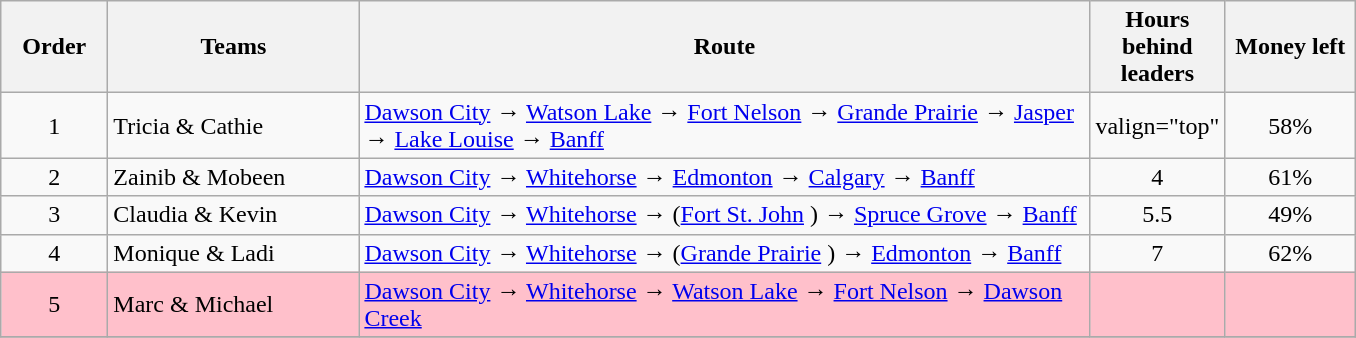<table class="wikitable sortable" style="text-align:center">
<tr>
<th style="width:4em">Order</th>
<th style="width:10em">Teams</th>
<th style="width:30em">Route</th>
<th style="width:5em">Hours behind leaders</th>
<th style="width:5em">Money left</th>
</tr>
<tr>
<td>1</td>
<td style="text-align:left">Tricia & Cathie</td>
<td style="text-align:left"><a href='#'>Dawson City</a>  → <a href='#'>Watson Lake</a>  → <a href='#'>Fort Nelson</a>  → <a href='#'>Grande Prairie</a>   → <a href='#'>Jasper</a>  → <a href='#'>Lake Louise</a>  → <a href='#'>Banff</a></td>
<td>valign="top" </td>
<td>58%</td>
</tr>
<tr>
<td>2</td>
<td style="text-align:left">Zainib & Mobeen</td>
<td style="text-align:left"><a href='#'>Dawson City</a>  → <a href='#'>Whitehorse</a>  → <a href='#'>Edmonton</a>   → <a href='#'>Calgary</a>  → <a href='#'>Banff</a></td>
<td>4</td>
<td>61%</td>
</tr>
<tr>
<td>3</td>
<td style="text-align:left">Claudia & Kevin</td>
<td style="text-align:left"><a href='#'>Dawson City</a>  → <a href='#'>Whitehorse</a>  → (<a href='#'>Fort St. John</a> ) → <a href='#'>Spruce Grove</a>  → <a href='#'>Banff</a></td>
<td>5.5</td>
<td>49%</td>
</tr>
<tr>
<td>4</td>
<td style="text-align:left">Monique & Ladi</td>
<td style="text-align:left"><a href='#'>Dawson City</a>  → <a href='#'>Whitehorse</a>  → (<a href='#'>Grande Prairie</a> ) → <a href='#'>Edmonton</a>  → <a href='#'>Banff</a></td>
<td>7</td>
<td>62%</td>
</tr>
<tr style="background:pink">
<td>5</td>
<td style="text-align:left">Marc & Michael</td>
<td style="text-align:left"><a href='#'>Dawson City</a>  → <a href='#'>Whitehorse</a>  → <a href='#'>Watson Lake</a>  → <a href='#'>Fort Nelson</a>  → <a href='#'>Dawson Creek</a></td>
<td></td>
<td></td>
</tr>
<tr>
</tr>
</table>
